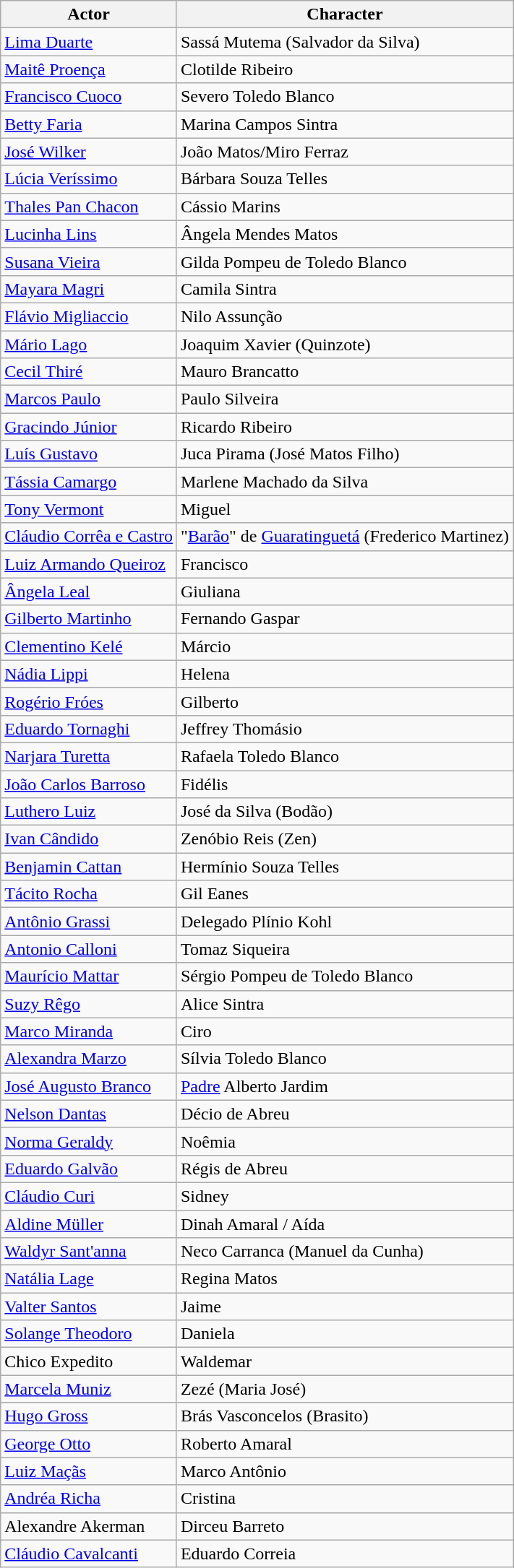<table class="wikitable sortable">
<tr>
<th>Actor</th>
<th>Character</th>
</tr>
<tr>
<td><a href='#'>Lima Duarte</a></td>
<td>Sassá Mutema (Salvador da Silva)</td>
</tr>
<tr>
<td><a href='#'>Maitê Proença</a></td>
<td>Clotilde Ribeiro</td>
</tr>
<tr>
<td><a href='#'>Francisco Cuoco</a></td>
<td>Severo Toledo Blanco</td>
</tr>
<tr>
<td><a href='#'>Betty Faria</a></td>
<td>Marina Campos Sintra</td>
</tr>
<tr>
<td><a href='#'>José Wilker</a></td>
<td>João Matos/Miro Ferraz</td>
</tr>
<tr>
<td><a href='#'>Lúcia Veríssimo</a></td>
<td>Bárbara Souza Telles</td>
</tr>
<tr>
<td><a href='#'>Thales Pan Chacon</a></td>
<td>Cássio Marins</td>
</tr>
<tr>
<td><a href='#'>Lucinha Lins</a></td>
<td>Ângela Mendes Matos</td>
</tr>
<tr>
<td><a href='#'>Susana Vieira</a></td>
<td>Gilda Pompeu de Toledo Blanco</td>
</tr>
<tr>
<td><a href='#'>Mayara Magri</a></td>
<td>Camila Sintra</td>
</tr>
<tr>
<td><a href='#'>Flávio Migliaccio</a></td>
<td>Nilo Assunção</td>
</tr>
<tr>
<td><a href='#'>Mário Lago</a></td>
<td>Joaquim Xavier (Quinzote)</td>
</tr>
<tr>
<td><a href='#'>Cecil Thiré</a></td>
<td>Mauro Brancatto</td>
</tr>
<tr>
<td><a href='#'>Marcos Paulo</a></td>
<td>Paulo Silveira</td>
</tr>
<tr>
<td><a href='#'>Gracindo Júnior</a></td>
<td>Ricardo Ribeiro</td>
</tr>
<tr>
<td><a href='#'>Luís Gustavo</a></td>
<td>Juca Pirama (José Matos Filho)</td>
</tr>
<tr>
<td><a href='#'>Tássia Camargo</a></td>
<td>Marlene Machado da Silva</td>
</tr>
<tr>
<td><a href='#'>Tony Vermont</a></td>
<td>Miguel</td>
</tr>
<tr>
<td><a href='#'>Cláudio Corrêa e Castro</a></td>
<td>"<a href='#'>Barão</a>" de <a href='#'>Guaratinguetá</a> (Frederico Martinez)</td>
</tr>
<tr>
<td><a href='#'>Luiz Armando Queiroz</a></td>
<td>Francisco</td>
</tr>
<tr>
<td><a href='#'>Ângela Leal</a></td>
<td>Giuliana</td>
</tr>
<tr>
<td><a href='#'>Gilberto Martinho</a></td>
<td>Fernando Gaspar</td>
</tr>
<tr>
<td><a href='#'>Clementino Kelé</a></td>
<td>Márcio</td>
</tr>
<tr>
<td><a href='#'>Nádia Lippi</a></td>
<td>Helena</td>
</tr>
<tr>
<td><a href='#'>Rogério Fróes</a></td>
<td>Gilberto</td>
</tr>
<tr>
<td><a href='#'>Eduardo Tornaghi</a></td>
<td>Jeffrey Thomásio</td>
</tr>
<tr>
<td><a href='#'>Narjara Turetta</a></td>
<td>Rafaela Toledo Blanco</td>
</tr>
<tr>
<td><a href='#'>João Carlos Barroso</a></td>
<td>Fidélis</td>
</tr>
<tr>
<td><a href='#'>Luthero Luiz</a></td>
<td>José da Silva (Bodão)</td>
</tr>
<tr>
<td><a href='#'>Ivan Cândido</a></td>
<td>Zenóbio Reis (Zen)</td>
</tr>
<tr>
<td><a href='#'>Benjamin Cattan</a></td>
<td>Hermínio Souza Telles</td>
</tr>
<tr>
<td><a href='#'>Tácito Rocha</a></td>
<td>Gil Eanes</td>
</tr>
<tr>
<td><a href='#'>Antônio Grassi</a></td>
<td>Delegado Plínio Kohl</td>
</tr>
<tr>
<td><a href='#'>Antonio Calloni</a></td>
<td>Tomaz Siqueira</td>
</tr>
<tr>
<td><a href='#'>Maurício Mattar</a></td>
<td>Sérgio Pompeu de Toledo Blanco</td>
</tr>
<tr>
<td><a href='#'>Suzy Rêgo</a></td>
<td>Alice Sintra</td>
</tr>
<tr>
<td><a href='#'>Marco Miranda</a></td>
<td>Ciro</td>
</tr>
<tr>
<td><a href='#'>Alexandra Marzo</a></td>
<td>Sílvia Toledo Blanco</td>
</tr>
<tr>
<td><a href='#'>José Augusto Branco</a></td>
<td><a href='#'>Padre</a> Alberto Jardim</td>
</tr>
<tr>
<td><a href='#'>Nelson Dantas</a></td>
<td>Décio de Abreu</td>
</tr>
<tr>
<td><a href='#'>Norma Geraldy</a></td>
<td>Noêmia</td>
</tr>
<tr>
<td><a href='#'>Eduardo Galvão</a></td>
<td>Régis de Abreu</td>
</tr>
<tr>
<td><a href='#'>Cláudio Curi</a></td>
<td>Sidney</td>
</tr>
<tr>
<td><a href='#'>Aldine Müller</a></td>
<td>Dinah Amaral / Aída</td>
</tr>
<tr>
<td><a href='#'>Waldyr Sant'anna</a></td>
<td>Neco Carranca (Manuel da Cunha)</td>
</tr>
<tr>
<td><a href='#'>Natália Lage</a></td>
<td>Regina Matos</td>
</tr>
<tr>
<td><a href='#'>Valter Santos</a></td>
<td>Jaime</td>
</tr>
<tr>
<td><a href='#'>Solange Theodoro</a></td>
<td>Daniela</td>
</tr>
<tr>
<td>Chico Expedito</td>
<td>Waldemar</td>
</tr>
<tr>
<td><a href='#'>Marcela Muniz</a></td>
<td>Zezé (Maria José)</td>
</tr>
<tr>
<td><a href='#'>Hugo Gross</a></td>
<td>Brás Vasconcelos (Brasito)</td>
</tr>
<tr>
<td><a href='#'>George Otto</a></td>
<td>Roberto Amaral</td>
</tr>
<tr>
<td><a href='#'>Luiz Maçãs</a></td>
<td>Marco Antônio</td>
</tr>
<tr>
<td><a href='#'>Andréa Richa</a></td>
<td>Cristina</td>
</tr>
<tr>
<td>Alexandre Akerman</td>
<td>Dirceu Barreto</td>
</tr>
<tr>
<td><a href='#'>Cláudio Cavalcanti</a></td>
<td>Eduardo Correia</td>
</tr>
</table>
